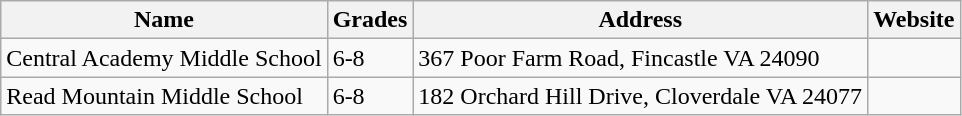<table class="wikitable">
<tr>
<th>Name</th>
<th>Grades</th>
<th>Address</th>
<th>Website</th>
</tr>
<tr>
<td>Central Academy Middle School</td>
<td>6-8</td>
<td>367 Poor Farm Road, Fincastle VA 24090</td>
<td></td>
</tr>
<tr>
<td>Read Mountain Middle School</td>
<td>6-8</td>
<td>182 Orchard Hill Drive, Cloverdale VA 24077</td>
<td></td>
</tr>
</table>
